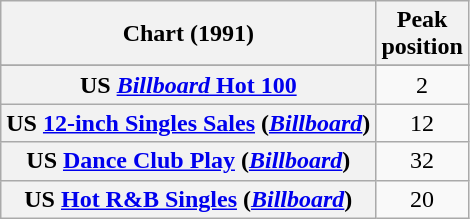<table class="wikitable sortable plainrowheaders" style="text-align:center">
<tr>
<th>Chart (1991)</th>
<th>Peak<br>position</th>
</tr>
<tr>
</tr>
<tr>
</tr>
<tr>
</tr>
<tr>
</tr>
<tr>
</tr>
<tr>
</tr>
<tr>
</tr>
<tr>
<th scope="row">US <a href='#'><em>Billboard</em> Hot 100</a></th>
<td>2</td>
</tr>
<tr>
<th scope="row">US <a href='#'>12-inch Singles Sales</a> (<em><a href='#'>Billboard</a></em>)</th>
<td>12</td>
</tr>
<tr>
<th scope="row">US <a href='#'>Dance Club Play</a> (<em><a href='#'>Billboard</a></em>)</th>
<td>32</td>
</tr>
<tr>
<th scope="row">US <a href='#'>Hot R&B Singles</a> (<em><a href='#'>Billboard</a></em>)</th>
<td>20</td>
</tr>
</table>
